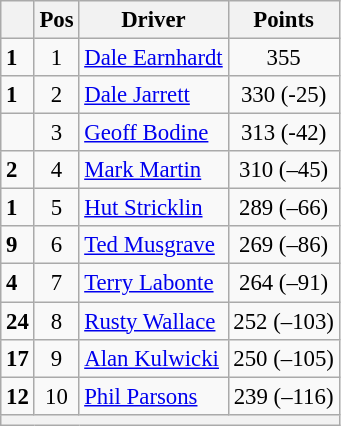<table class="wikitable" style="font-size: 95%;">
<tr>
<th></th>
<th>Pos</th>
<th>Driver</th>
<th>Points</th>
</tr>
<tr>
<td align="left"> <strong>1</strong></td>
<td style="text-align:center;">1</td>
<td><a href='#'>Dale Earnhardt</a></td>
<td style="text-align:center;">355</td>
</tr>
<tr>
<td align="left"> <strong>1</strong></td>
<td style="text-align:center;">2</td>
<td><a href='#'>Dale Jarrett</a></td>
<td style="text-align:center;">330 (-25)</td>
</tr>
<tr>
<td align="left"></td>
<td style="text-align:center;">3</td>
<td><a href='#'>Geoff Bodine</a></td>
<td style="text-align:center;">313 (-42)</td>
</tr>
<tr>
<td align="left"> <strong>2</strong></td>
<td style="text-align:center;">4</td>
<td><a href='#'>Mark Martin</a></td>
<td style="text-align:center;">310 (–45)</td>
</tr>
<tr>
<td align="left"> <strong>1</strong></td>
<td style="text-align:center;">5</td>
<td><a href='#'>Hut Stricklin</a></td>
<td style="text-align:center;">289 (–66)</td>
</tr>
<tr>
<td align="left">  <strong>9</strong></td>
<td style="text-align:center;">6</td>
<td><a href='#'>Ted Musgrave</a></td>
<td style="text-align:center;">269 (–86)</td>
</tr>
<tr>
<td align="left">  <strong>4</strong></td>
<td style="text-align:center;">7</td>
<td><a href='#'>Terry Labonte</a></td>
<td style="text-align:center;">264 (–91)</td>
</tr>
<tr>
<td align="left"> <strong>24</strong></td>
<td style="text-align:center;">8</td>
<td><a href='#'>Rusty Wallace</a></td>
<td style="text-align:center;">252 (–103)</td>
</tr>
<tr>
<td align="left"> <strong>17</strong></td>
<td style="text-align:center;">9</td>
<td><a href='#'>Alan Kulwicki</a></td>
<td style="text-align:center;">250 (–105)</td>
</tr>
<tr>
<td align="left"> <strong>12</strong></td>
<td style="text-align:center;">10</td>
<td><a href='#'>Phil Parsons</a></td>
<td style="text-align:center;">239 (–116)</td>
</tr>
<tr class="sortbottom">
<th colspan="9"></th>
</tr>
</table>
